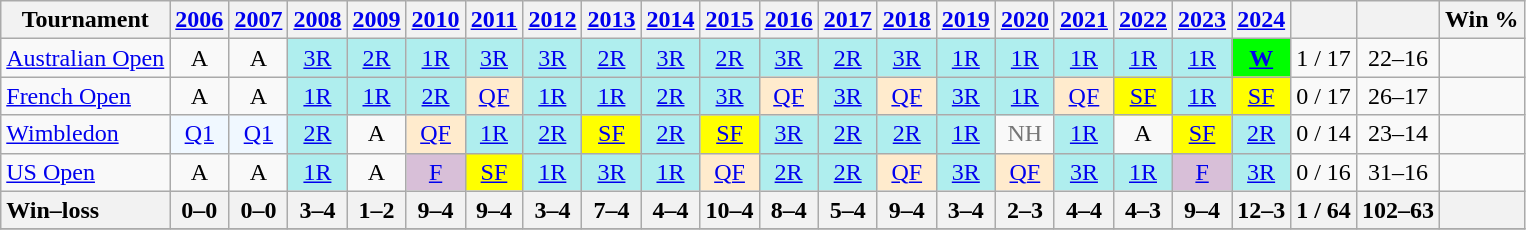<table class=wikitable style=text-align:center;>
<tr>
<th>Tournament</th>
<th><a href='#'>2006</a></th>
<th><a href='#'>2007</a></th>
<th><a href='#'>2008</a></th>
<th><a href='#'>2009</a></th>
<th><a href='#'>2010</a></th>
<th><a href='#'>2011</a></th>
<th><a href='#'>2012</a></th>
<th><a href='#'>2013</a></th>
<th><a href='#'>2014</a></th>
<th><a href='#'>2015</a></th>
<th><a href='#'>2016</a></th>
<th><a href='#'>2017</a></th>
<th><a href='#'>2018</a></th>
<th><a href='#'>2019</a></th>
<th><a href='#'>2020</a></th>
<th><a href='#'>2021</a></th>
<th><a href='#'>2022</a></th>
<th><a href='#'>2023</a></th>
<th><a href='#'>2024</a></th>
<th></th>
<th></th>
<th>Win %</th>
</tr>
<tr>
<td align=left><a href='#'>Australian Open</a></td>
<td>A</td>
<td>A</td>
<td bgcolor=afeeee><a href='#'>3R</a></td>
<td bgcolor=afeeee><a href='#'>2R</a></td>
<td bgcolor=afeeee><a href='#'>1R</a></td>
<td bgcolor=afeeee><a href='#'>3R</a></td>
<td bgcolor=afeeee><a href='#'>3R</a></td>
<td bgcolor=afeeee><a href='#'>2R</a></td>
<td bgcolor=afeeee><a href='#'>3R</a></td>
<td bgcolor=afeeee><a href='#'>2R</a></td>
<td bgcolor=afeeee><a href='#'>3R</a></td>
<td bgcolor=afeeee><a href='#'>2R</a></td>
<td bgcolor=afeeee><a href='#'>3R</a></td>
<td bgcolor=afeeee><a href='#'>1R</a></td>
<td bgcolor=afeeee><a href='#'>1R</a></td>
<td bgcolor=afeeee><a href='#'>1R</a></td>
<td bgcolor=afeeee><a href='#'>1R</a></td>
<td bgcolor=afeeee><a href='#'>1R</a></td>
<td style="background:lime;"><a href='#'><strong>W</strong></a></td>
<td>1 / 17</td>
<td>22–16</td>
<td></td>
</tr>
<tr>
<td align=left><a href='#'>French Open</a></td>
<td>A</td>
<td>A</td>
<td bgcolor=afeeee><a href='#'>1R</a></td>
<td bgcolor=afeeee><a href='#'>1R</a></td>
<td bgcolor=afeeee><a href='#'>2R</a></td>
<td bgcolor=ffebcd><a href='#'>QF</a></td>
<td bgcolor=afeeee><a href='#'>1R</a></td>
<td bgcolor=afeeee><a href='#'>1R</a></td>
<td bgcolor=afeeee><a href='#'>2R</a></td>
<td bgcolor=afeeee><a href='#'>3R</a></td>
<td bgcolor=ffebcd><a href='#'>QF</a></td>
<td bgcolor=afeeee><a href='#'>3R</a></td>
<td bgcolor=ffebcd><a href='#'>QF</a></td>
<td bgcolor=afeeee><a href='#'>3R</a></td>
<td bgcolor=afeeee><a href='#'>1R</a></td>
<td bgcolor=ffebcd><a href='#'>QF</a></td>
<td bgcolor=yellow><a href='#'>SF</a></td>
<td bgcolor=afeeee><a href='#'>1R</a></td>
<td bgcolor=yellow><a href='#'>SF</a></td>
<td>0 / 17</td>
<td>26–17</td>
<td></td>
</tr>
<tr>
<td align=left><a href='#'>Wimbledon</a></td>
<td bgcolor=f0f8ff><a href='#'>Q1</a></td>
<td bgcolor=f0f8ff><a href='#'>Q1</a></td>
<td bgcolor=afeeee><a href='#'>2R</a></td>
<td>A</td>
<td bgcolor=ffebcd><a href='#'>QF</a></td>
<td bgcolor=afeeee><a href='#'>1R</a></td>
<td bgcolor=afeeee><a href='#'>2R</a></td>
<td bgcolor=yellow><a href='#'>SF</a></td>
<td bgcolor=afeeee><a href='#'>2R</a></td>
<td bgcolor=yellow><a href='#'>SF</a></td>
<td bgcolor=afeeee><a href='#'>3R</a></td>
<td bgcolor=afeeee><a href='#'>2R</a></td>
<td bgcolor=afeeee><a href='#'>2R</a></td>
<td bgcolor=afeeee><a href='#'>1R</a></td>
<td style=color:#767676>NH</td>
<td bgcolor=afeeee><a href='#'>1R</a></td>
<td>A</td>
<td bgcolor=yellow><a href='#'>SF</a></td>
<td bgcolor=afeeee><a href='#'>2R</a></td>
<td>0 / 14</td>
<td>23–14</td>
<td></td>
</tr>
<tr>
<td align=left><a href='#'>US Open</a></td>
<td>A</td>
<td>A</td>
<td bgcolor=afeeee><a href='#'>1R</a></td>
<td>A</td>
<td bgcolor=thistle><a href='#'>F</a></td>
<td bgcolor=yellow><a href='#'>SF</a></td>
<td bgcolor=afeeee><a href='#'>1R</a></td>
<td bgcolor=afeeee><a href='#'>3R</a></td>
<td bgcolor=afeeee><a href='#'>1R</a></td>
<td bgcolor=ffebcd><a href='#'>QF</a></td>
<td bgcolor=afeeee><a href='#'>2R</a></td>
<td bgcolor=afeeee><a href='#'>2R</a></td>
<td bgcolor=ffebcd><a href='#'>QF</a></td>
<td bgcolor=afeeee><a href='#'>3R</a></td>
<td bgcolor=ffebcd><a href='#'>QF</a></td>
<td bgcolor=afeeee><a href='#'>3R</a></td>
<td bgcolor=afeeee><a href='#'>1R</a></td>
<td bgcolor=thistle><a href='#'>F</a></td>
<td bgcolor=afeeee><a href='#'>3R</a></td>
<td>0 / 16</td>
<td>31–16</td>
<td></td>
</tr>
<tr>
<th style=text-align:left>Win–loss</th>
<th>0–0</th>
<th>0–0</th>
<th>3–4</th>
<th>1–2</th>
<th>9–4</th>
<th>9–4</th>
<th>3–4</th>
<th>7–4</th>
<th>4–4</th>
<th>10–4</th>
<th>8–4</th>
<th>5–4</th>
<th>9–4</th>
<th>3–4</th>
<th>2–3</th>
<th>4–4</th>
<th>4–3</th>
<th>9–4</th>
<th>12–3</th>
<th>1 / 64</th>
<th>102–63</th>
<th></th>
</tr>
<tr>
</tr>
</table>
